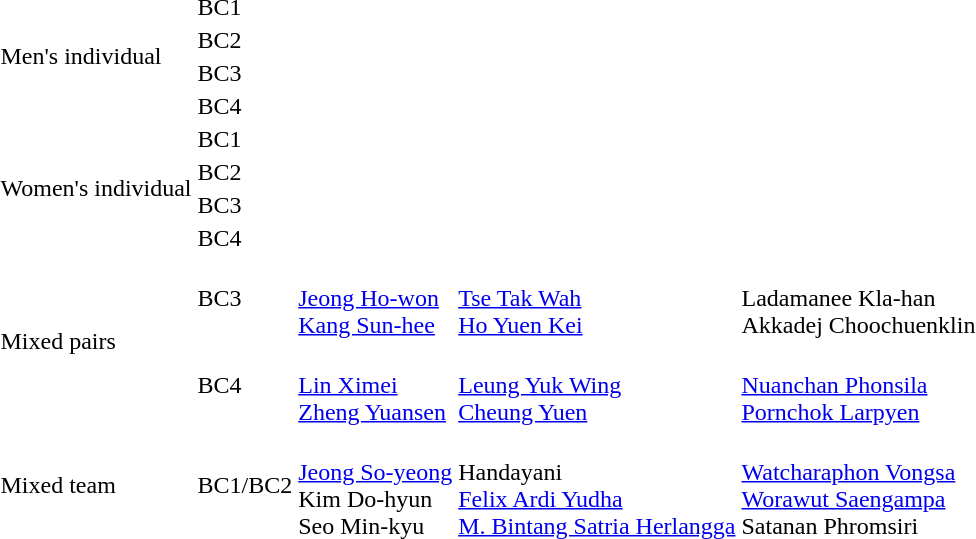<table>
<tr>
<td rowspan=4>Men's individual</td>
<td>BC1</td>
<td></td>
<td></td>
<td></td>
</tr>
<tr>
<td>BC2</td>
<td></td>
<td></td>
<td></td>
</tr>
<tr>
<td>BC3</td>
<td></td>
<td></td>
<td></td>
</tr>
<tr>
<td>BC4</td>
<td></td>
<td></td>
<td></td>
</tr>
<tr>
<td rowspan=4 nowrap>Women's individual</td>
<td>BC1</td>
<td></td>
<td></td>
<td></td>
</tr>
<tr>
<td>BC2</td>
<td></td>
<td></td>
<td></td>
</tr>
<tr>
<td>BC3</td>
<td></td>
<td></td>
<td></td>
</tr>
<tr>
<td>BC4</td>
<td nowrap></td>
<td></td>
<td></td>
</tr>
<tr>
<td rowspan=2>Mixed pairs</td>
<td>BC3</td>
<td><br><a href='#'>Jeong Ho-won</a><br><a href='#'>Kang Sun-hee</a></td>
<td><br><a href='#'>Tse Tak Wah</a><br><a href='#'>Ho Yuen Kei</a></td>
<td nowrap><br>Ladamanee Kla-han<br>Akkadej Choochuenklin</td>
</tr>
<tr>
<td>BC4</td>
<td><br><a href='#'>Lin Ximei</a><br><a href='#'>Zheng Yuansen</a></td>
<td><br><a href='#'>Leung Yuk Wing</a><br><a href='#'>Cheung Yuen</a></td>
<td><br><a href='#'>Nuanchan Phonsila</a><br><a href='#'>Pornchok Larpyen</a></td>
</tr>
<tr>
<td>Mixed team</td>
<td>BC1/BC2</td>
<td><br><a href='#'>Jeong So-yeong</a><br>Kim Do-hyun<br>Seo Min-kyu</td>
<td nowrap><br>Handayani<br><a href='#'>Felix Ardi Yudha</a><br><a href='#'>M. Bintang Satria Herlangga</a></td>
<td><br><a href='#'>Watcharaphon Vongsa</a><br><a href='#'>Worawut Saengampa</a><br>Satanan Phromsiri</td>
</tr>
</table>
